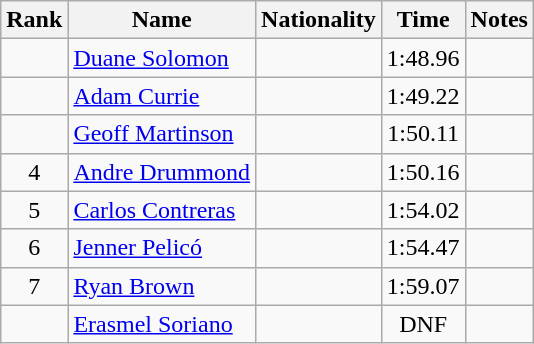<table class="wikitable sortable" style="text-align:center">
<tr>
<th>Rank</th>
<th>Name</th>
<th>Nationality</th>
<th>Time</th>
<th>Notes</th>
</tr>
<tr>
<td align=center></td>
<td align=left><a href='#'>Duane Solomon</a></td>
<td align=left></td>
<td>1:48.96</td>
<td></td>
</tr>
<tr>
<td align=center></td>
<td align=left><a href='#'>Adam Currie</a></td>
<td align=left></td>
<td>1:49.22</td>
<td></td>
</tr>
<tr>
<td align=center></td>
<td align=left><a href='#'>Geoff Martinson</a></td>
<td align=left></td>
<td>1:50.11</td>
<td></td>
</tr>
<tr>
<td align=center>4</td>
<td align=left><a href='#'>Andre Drummond</a></td>
<td align=left></td>
<td>1:50.16</td>
<td></td>
</tr>
<tr>
<td align=center>5</td>
<td align=left><a href='#'>Carlos Contreras</a></td>
<td align=left></td>
<td>1:54.02</td>
<td></td>
</tr>
<tr>
<td align=center>6</td>
<td align=left><a href='#'>Jenner Pelicó</a></td>
<td align=left></td>
<td>1:54.47</td>
<td></td>
</tr>
<tr>
<td align=center>7</td>
<td align=left><a href='#'>Ryan Brown</a></td>
<td align=left></td>
<td>1:59.07</td>
<td></td>
</tr>
<tr>
<td align=center></td>
<td align=left><a href='#'>Erasmel Soriano</a></td>
<td align=left></td>
<td>DNF</td>
<td></td>
</tr>
</table>
